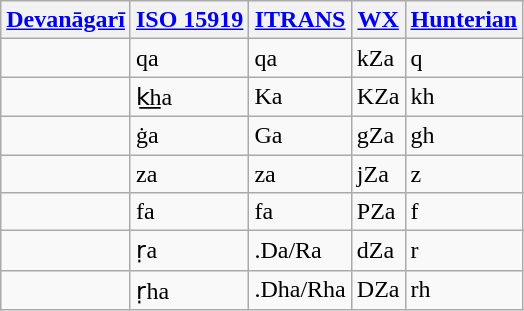<table class="wikitable">
<tr class="Unicode">
<th><a href='#'>Devanāgarī</a></th>
<th><a href='#'>ISO 15919</a></th>
<th><a href='#'>ITRANS</a></th>
<th><a href='#'>WX</a></th>
<th><a href='#'>Hunterian</a></th>
</tr>
<tr class="Unicode">
<td></td>
<td>qa</td>
<td>qa</td>
<td>kZa</td>
<td>q</td>
</tr>
<tr class="Unicode">
<td></td>
<td>k͟ha</td>
<td>Ka</td>
<td>KZa</td>
<td>kh</td>
</tr>
<tr class="Unicode">
<td></td>
<td>ġa</td>
<td>Ga</td>
<td>gZa</td>
<td>gh</td>
</tr>
<tr class="Unicode">
<td></td>
<td>za</td>
<td>za</td>
<td>jZa</td>
<td>z</td>
</tr>
<tr class="Unicode">
<td></td>
<td>fa</td>
<td>fa</td>
<td>PZa</td>
<td>f</td>
</tr>
<tr class="Unicode">
<td></td>
<td>ṛa</td>
<td>.Da/Ra</td>
<td>dZa</td>
<td>r</td>
</tr>
<tr class="Unicode">
<td></td>
<td>ṛha</td>
<td>.Dha/Rha</td>
<td>DZa</td>
<td>rh</td>
</tr>
</table>
